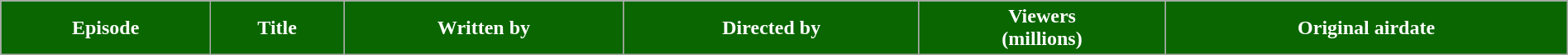<table class="wikitable plainrowheaders" style="width:100%;">
<tr style="color:#fff;">
<th style="background:#0A6600;">Episode</th>
<th style="background:#0A6600;">Title</th>
<th style="background:#0A6600;">Written by</th>
<th style="background:#0A6600;">Directed by</th>
<th style="background:#0A6600;">Viewers<br>(millions)</th>
<th style="background:#0A6600;">Original airdate<br>




</th>
</tr>
</table>
